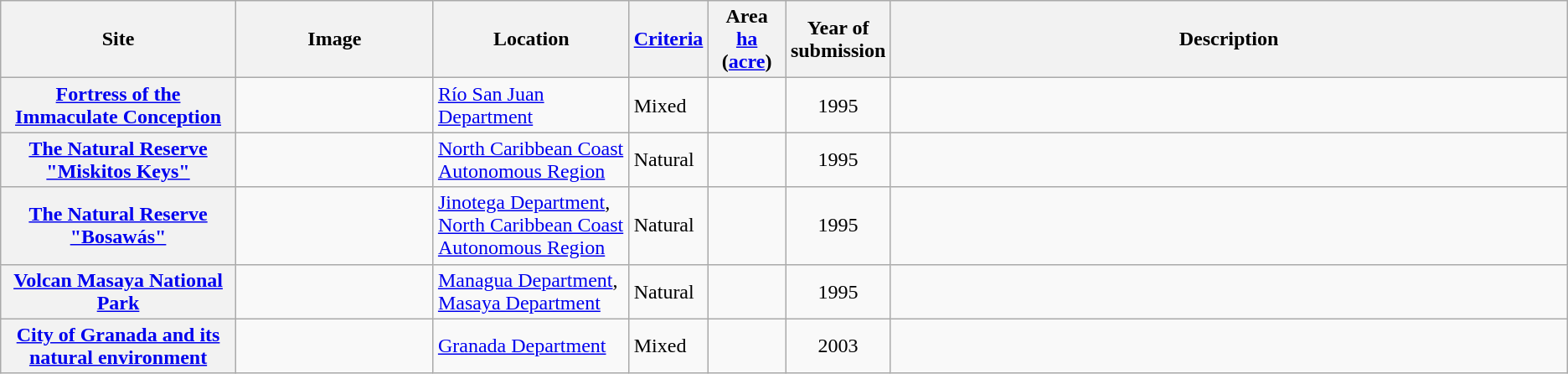<table class="wikitable sortable">
<tr>
<th scope="col" style="width:15%;">Site</th>
<th scope="col" class="unsortable" style="width:150px;">Image</th>
<th scope="col" style="width:12.5%;">Location</th>
<th scope="row" style="width:5%;"><a href='#'>Criteria</a></th>
<th scope="col" style="width:5%;">Area<br><a href='#'>ha</a> (<a href='#'>acre</a>)<br></th>
<th scope="col" style="width:5%;">Year of submission</th>
<th scope="col" class="unsortable">Description</th>
</tr>
<tr>
<th><a href='#'>Fortress of the Immaculate Conception</a></th>
<td></td>
<td><a href='#'>Río San Juan Department</a><br><small></small></td>
<td>Mixed</td>
<td></td>
<td align="center">1995</td>
<td></td>
</tr>
<tr>
<th><a href='#'>The Natural Reserve "Miskitos Keys"</a></th>
<td></td>
<td><a href='#'>North Caribbean Coast Autonomous Region</a><br><small></small></td>
<td>Natural</td>
<td></td>
<td align="center">1995</td>
<td></td>
</tr>
<tr>
<th><a href='#'>The Natural Reserve "Bosawás"</a></th>
<td></td>
<td><a href='#'>Jinotega Department</a>, <a href='#'>North Caribbean Coast Autonomous Region</a><br><small></small></td>
<td>Natural</td>
<td></td>
<td align="center">1995</td>
<td></td>
</tr>
<tr>
<th><a href='#'>Volcan Masaya National Park</a></th>
<td></td>
<td><a href='#'>Managua Department</a>, <a href='#'>Masaya Department</a><br><small></small></td>
<td>Natural</td>
<td></td>
<td align="center">1995</td>
<td></td>
</tr>
<tr>
<th><a href='#'>City of Granada and its natural environment</a></th>
<td></td>
<td><a href='#'>Granada Department</a><br><small></small></td>
<td>Mixed</td>
<td></td>
<td align="center">2003</td>
<td></td>
</tr>
</table>
